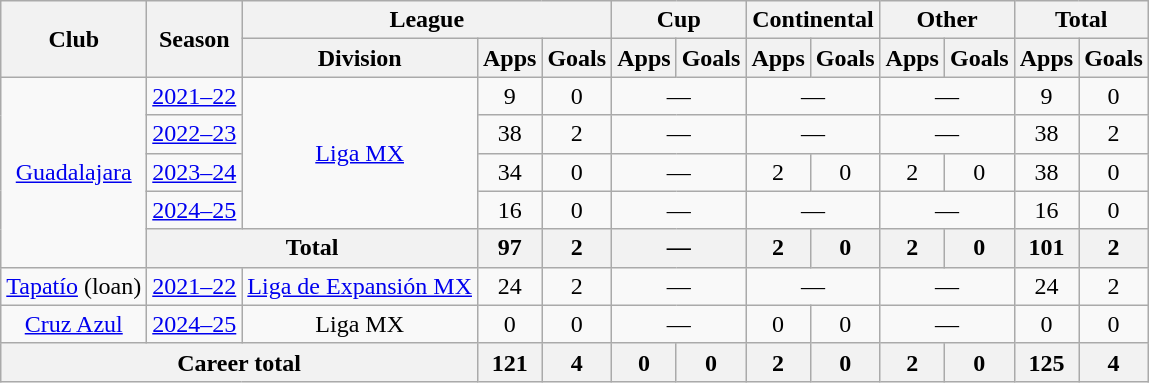<table class="wikitable" style="text-align: center">
<tr>
<th rowspan="2">Club</th>
<th rowspan="2">Season</th>
<th colspan="3">League</th>
<th colspan="2">Cup</th>
<th colspan="2">Continental</th>
<th colspan="2">Other</th>
<th colspan="2">Total</th>
</tr>
<tr>
<th>Division</th>
<th>Apps</th>
<th>Goals</th>
<th>Apps</th>
<th>Goals</th>
<th>Apps</th>
<th>Goals</th>
<th>Apps</th>
<th>Goals</th>
<th>Apps</th>
<th>Goals</th>
</tr>
<tr>
<td rowspan="5"><a href='#'>Guadalajara</a></td>
<td><a href='#'>2021–22</a></td>
<td rowspan="4"><a href='#'>Liga MX</a></td>
<td>9</td>
<td>0</td>
<td colspan="2">—</td>
<td colspan="2">—</td>
<td colspan="2">—</td>
<td>9</td>
<td>0</td>
</tr>
<tr>
<td><a href='#'>2022–23</a></td>
<td>38</td>
<td>2</td>
<td colspan="2">—</td>
<td colspan="2">—</td>
<td colspan="2">—</td>
<td>38</td>
<td>2</td>
</tr>
<tr>
<td><a href='#'>2023–24</a></td>
<td>34</td>
<td>0</td>
<td colspan="2">—</td>
<td>2</td>
<td>0</td>
<td>2</td>
<td>0</td>
<td>38</td>
<td>0</td>
</tr>
<tr>
<td><a href='#'>2024–25</a></td>
<td>16</td>
<td>0</td>
<td colspan="2">—</td>
<td colspan="2">—</td>
<td colspan="2">—</td>
<td>16</td>
<td>0</td>
</tr>
<tr>
<th colspan="2">Total</th>
<th>97</th>
<th>2</th>
<th colspan="2">—</th>
<th>2</th>
<th>0</th>
<th>2</th>
<th>0</th>
<th>101</th>
<th>2</th>
</tr>
<tr>
<td><a href='#'>Tapatío</a> (loan)</td>
<td><a href='#'>2021–22</a></td>
<td><a href='#'>Liga de Expansión MX</a></td>
<td>24</td>
<td>2</td>
<td colspan=2>—</td>
<td colspan=2>—</td>
<td colspan=2>—</td>
<td>24</td>
<td>2</td>
</tr>
<tr>
<td rowspan="1"><a href='#'>Cruz Azul</a></td>
<td><a href='#'>2024–25</a></td>
<td rowspan="1">Liga MX</td>
<td>0</td>
<td>0</td>
<td colspan="2">—</td>
<td>0</td>
<td>0</td>
<td colspan="2">—</td>
<td>0</td>
<td>0</td>
</tr>
<tr>
<th colspan="3">Career total</th>
<th>121</th>
<th>4</th>
<th>0</th>
<th>0</th>
<th>2</th>
<th>0</th>
<th>2</th>
<th>0</th>
<th>125</th>
<th>4</th>
</tr>
</table>
